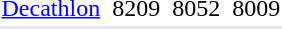<table>
<tr>
<td><a href='#'>Decathlon</a></td>
<td></td>
<td>8209 </td>
<td></td>
<td>8052 </td>
<td></td>
<td>8009 </td>
</tr>
<tr style="background:#e8e8e8;">
<td colspan=7></td>
</tr>
</table>
